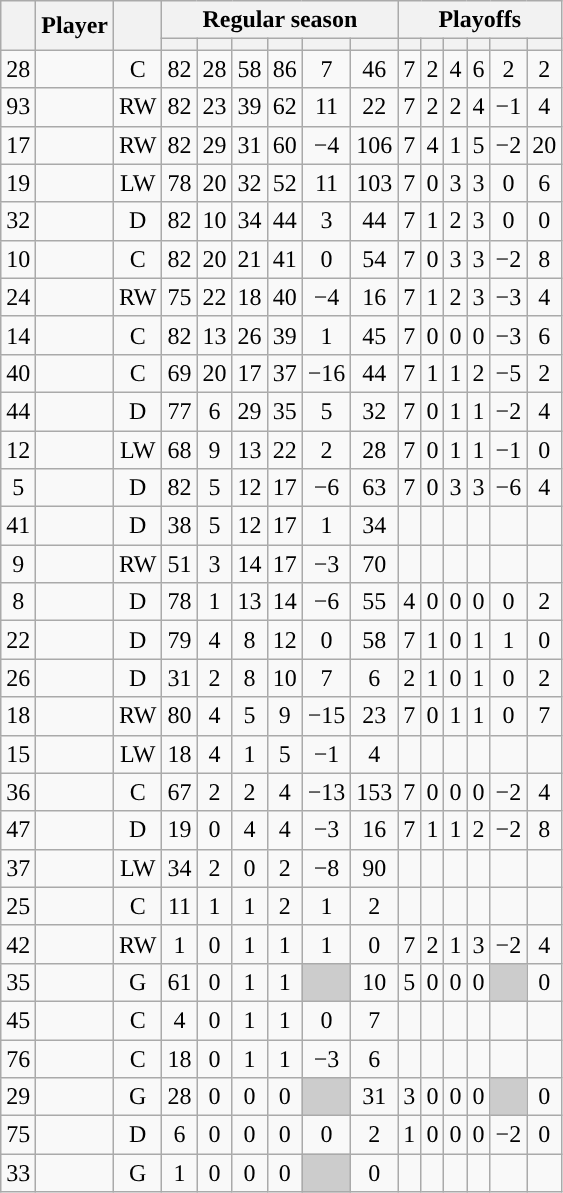<table class="wikitable sortable plainrowheaders" style="text-align:center;">
<tr>
<th scope="col" data-sort-type="number" rowspan="2"></th>
<th scope="col" rowspan="2">Player</th>
<th scope="col" rowspan="2"></th>
<th scope=colgroup colspan=6>Regular season</th>
<th scope=colgroup colspan=6>Playoffs</th>
</tr>
<tr>
<th scope="col" data-sort-type="number"></th>
<th scope="col" data-sort-type="number"></th>
<th scope="col" data-sort-type="number"></th>
<th scope="col" data-sort-type="number"></th>
<th scope="col" data-sort-type="number"></th>
<th scope="col" data-sort-type="number"></th>
<th scope="col" data-sort-type="number"></th>
<th scope="col" data-sort-type="number"></th>
<th scope="col" data-sort-type="number"></th>
<th scope="col" data-sort-type="number"></th>
<th scope="col" data-sort-type="number"></th>
<th scope="col" data-sort-type="number"></th>
</tr>
<tr>
<td scope="row">28</td>
<td align="left"></td>
<td>C</td>
<td>82</td>
<td>28</td>
<td>58</td>
<td>86</td>
<td>7</td>
<td>46</td>
<td>7</td>
<td>2</td>
<td>4</td>
<td>6</td>
<td>2</td>
<td>2</td>
</tr>
<tr>
<td scope="row">93</td>
<td align="left"></td>
<td>RW</td>
<td>82</td>
<td>23</td>
<td>39</td>
<td>62</td>
<td>11</td>
<td>22</td>
<td>7</td>
<td>2</td>
<td>2</td>
<td>4</td>
<td>−1</td>
<td>4</td>
</tr>
<tr>
<td scope="row">17</td>
<td align="left"></td>
<td>RW</td>
<td>82</td>
<td>29</td>
<td>31</td>
<td>60</td>
<td>−4</td>
<td>106</td>
<td>7</td>
<td>4</td>
<td>1</td>
<td>5</td>
<td>−2</td>
<td>20</td>
</tr>
<tr>
<td scope="row">19</td>
<td align="left"></td>
<td>LW</td>
<td>78</td>
<td>20</td>
<td>32</td>
<td>52</td>
<td>11</td>
<td>103</td>
<td>7</td>
<td>0</td>
<td>3</td>
<td>3</td>
<td>0</td>
<td>6</td>
</tr>
<tr>
<td scope="row">32</td>
<td align="left"></td>
<td>D</td>
<td>82</td>
<td>10</td>
<td>34</td>
<td>44</td>
<td>3</td>
<td>44</td>
<td>7</td>
<td>1</td>
<td>2</td>
<td>3</td>
<td>0</td>
<td>0</td>
</tr>
<tr>
<td scope="row">10</td>
<td align="left"></td>
<td>C</td>
<td>82</td>
<td>20</td>
<td>21</td>
<td>41</td>
<td>0</td>
<td>54</td>
<td>7</td>
<td>0</td>
<td>3</td>
<td>3</td>
<td>−2</td>
<td>8</td>
</tr>
<tr>
<td scope="row">24</td>
<td align="left"></td>
<td>RW</td>
<td>75</td>
<td>22</td>
<td>18</td>
<td>40</td>
<td>−4</td>
<td>16</td>
<td>7</td>
<td>1</td>
<td>2</td>
<td>3</td>
<td>−3</td>
<td>4</td>
</tr>
<tr>
<td scope="row">14</td>
<td align="left"></td>
<td>C</td>
<td>82</td>
<td>13</td>
<td>26</td>
<td>39</td>
<td>1</td>
<td>45</td>
<td>7</td>
<td>0</td>
<td>0</td>
<td>0</td>
<td>−3</td>
<td>6</td>
</tr>
<tr>
<td scope="row">40</td>
<td align="left"></td>
<td>C</td>
<td>69</td>
<td>20</td>
<td>17</td>
<td>37</td>
<td>−16</td>
<td>44</td>
<td>7</td>
<td>1</td>
<td>1</td>
<td>2</td>
<td>−5</td>
<td>2</td>
</tr>
<tr>
<td scope="row">44</td>
<td align="left"></td>
<td>D</td>
<td>77</td>
<td>6</td>
<td>29</td>
<td>35</td>
<td>5</td>
<td>32</td>
<td>7</td>
<td>0</td>
<td>1</td>
<td>1</td>
<td>−2</td>
<td>4</td>
</tr>
<tr>
<td scope="row">12</td>
<td align="left"></td>
<td>LW</td>
<td>68</td>
<td>9</td>
<td>13</td>
<td>22</td>
<td>2</td>
<td>28</td>
<td>7</td>
<td>0</td>
<td>1</td>
<td>1</td>
<td>−1</td>
<td>0</td>
</tr>
<tr>
<td scope="row">5</td>
<td align="left"></td>
<td>D</td>
<td>82</td>
<td>5</td>
<td>12</td>
<td>17</td>
<td>−6</td>
<td>63</td>
<td>7</td>
<td>0</td>
<td>3</td>
<td>3</td>
<td>−6</td>
<td>4</td>
</tr>
<tr>
<td scope="row">41</td>
<td align="left"></td>
<td>D</td>
<td>38</td>
<td>5</td>
<td>12</td>
<td>17</td>
<td>1</td>
<td>34</td>
<td></td>
<td></td>
<td></td>
<td></td>
<td></td>
<td></td>
</tr>
<tr>
<td scope="row">9</td>
<td align="left"></td>
<td>RW</td>
<td>51</td>
<td>3</td>
<td>14</td>
<td>17</td>
<td>−3</td>
<td>70</td>
<td></td>
<td></td>
<td></td>
<td></td>
<td></td>
<td></td>
</tr>
<tr>
<td scope="row">8</td>
<td align="left"></td>
<td>D</td>
<td>78</td>
<td>1</td>
<td>13</td>
<td>14</td>
<td>−6</td>
<td>55</td>
<td>4</td>
<td>0</td>
<td>0</td>
<td>0</td>
<td>0</td>
<td>2</td>
</tr>
<tr>
<td scope="row">22</td>
<td align="left"></td>
<td>D</td>
<td>79</td>
<td>4</td>
<td>8</td>
<td>12</td>
<td>0</td>
<td>58</td>
<td>7</td>
<td>1</td>
<td>0</td>
<td>1</td>
<td>1</td>
<td>0</td>
</tr>
<tr>
<td scope="row">26</td>
<td align="left"></td>
<td>D</td>
<td>31</td>
<td>2</td>
<td>8</td>
<td>10</td>
<td>7</td>
<td>6</td>
<td>2</td>
<td>1</td>
<td>0</td>
<td>1</td>
<td>0</td>
<td>2</td>
</tr>
<tr>
<td scope="row">18</td>
<td align="left"></td>
<td>RW</td>
<td>80</td>
<td>4</td>
<td>5</td>
<td>9</td>
<td>−15</td>
<td>23</td>
<td>7</td>
<td>0</td>
<td>1</td>
<td>1</td>
<td>0</td>
<td>7</td>
</tr>
<tr>
<td scope="row">15</td>
<td align="left"></td>
<td>LW</td>
<td>18</td>
<td>4</td>
<td>1</td>
<td>5</td>
<td>−1</td>
<td>4</td>
<td></td>
<td></td>
<td></td>
<td></td>
<td></td>
<td></td>
</tr>
<tr>
<td scope="row">36</td>
<td align="left"></td>
<td>C</td>
<td>67</td>
<td>2</td>
<td>2</td>
<td>4</td>
<td>−13</td>
<td>153</td>
<td>7</td>
<td>0</td>
<td>0</td>
<td>0</td>
<td>−2</td>
<td>4</td>
</tr>
<tr>
<td scope="row">47</td>
<td align="left"></td>
<td>D</td>
<td>19</td>
<td>0</td>
<td>4</td>
<td>4</td>
<td>−3</td>
<td>16</td>
<td>7</td>
<td>1</td>
<td>1</td>
<td>2</td>
<td>−2</td>
<td>8</td>
</tr>
<tr>
<td scope="row">37</td>
<td align="left"></td>
<td>LW</td>
<td>34</td>
<td>2</td>
<td>0</td>
<td>2</td>
<td>−8</td>
<td>90</td>
<td></td>
<td></td>
<td></td>
<td></td>
<td></td>
<td></td>
</tr>
<tr>
<td scope="row">25</td>
<td align="left"></td>
<td>C</td>
<td>11</td>
<td>1</td>
<td>1</td>
<td>2</td>
<td>1</td>
<td>2</td>
<td></td>
<td></td>
<td></td>
<td></td>
<td></td>
<td></td>
</tr>
<tr>
<td scope="row">42</td>
<td align="left"></td>
<td>RW</td>
<td>1</td>
<td>0</td>
<td>1</td>
<td>1</td>
<td>1</td>
<td>0</td>
<td>7</td>
<td>2</td>
<td>1</td>
<td>3</td>
<td>−2</td>
<td>4</td>
</tr>
<tr>
<td scope="row">35</td>
<td align="left"></td>
<td>G</td>
<td>61</td>
<td>0</td>
<td>1</td>
<td>1</td>
<td style="background:#ccc"></td>
<td>10</td>
<td>5</td>
<td>0</td>
<td>0</td>
<td>0</td>
<td style="background:#ccc"></td>
<td>0</td>
</tr>
<tr>
<td scope="row">45</td>
<td align="left"></td>
<td>C</td>
<td>4</td>
<td>0</td>
<td>1</td>
<td>1</td>
<td>0</td>
<td>7</td>
<td></td>
<td></td>
<td></td>
<td></td>
<td></td>
<td></td>
</tr>
<tr>
<td scope="row">76</td>
<td align="left"></td>
<td>C</td>
<td>18</td>
<td>0</td>
<td>1</td>
<td>1</td>
<td>−3</td>
<td>6</td>
<td></td>
<td></td>
<td></td>
<td></td>
<td></td>
<td></td>
</tr>
<tr>
<td scope="row">29</td>
<td align="left"></td>
<td>G</td>
<td>28</td>
<td>0</td>
<td>0</td>
<td>0</td>
<td style="background:#ccc"></td>
<td>31</td>
<td>3</td>
<td>0</td>
<td>0</td>
<td>0</td>
<td style="background:#ccc"></td>
<td>0</td>
</tr>
<tr>
<td scope="row">75</td>
<td align="left"></td>
<td>D</td>
<td>6</td>
<td>0</td>
<td>0</td>
<td>0</td>
<td>0</td>
<td>2</td>
<td>1</td>
<td>0</td>
<td>0</td>
<td>0</td>
<td>−2</td>
<td>0</td>
</tr>
<tr>
<td scope="row">33</td>
<td align="left"></td>
<td>G</td>
<td>1</td>
<td>0</td>
<td>0</td>
<td>0</td>
<td style="background:#ccc"></td>
<td>0</td>
<td></td>
<td></td>
<td></td>
<td></td>
<td></td>
<td></td>
</tr>
</table>
